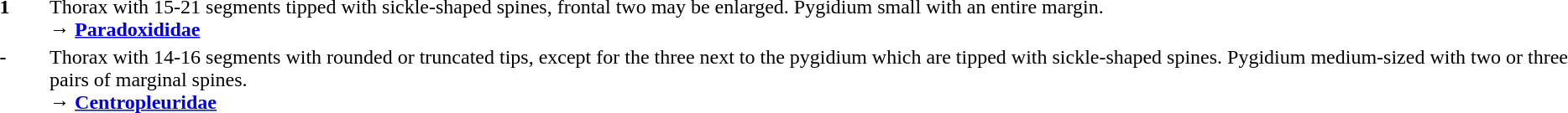<table>
<tr valign="top"  align="left">
<th scope="row" width="3%"><strong>1</strong></th>
<td>Thorax with 15-21 segments tipped with sickle-shaped spines, frontal two may be enlarged. Pygidium small with an entire margin.<br>→ <strong><a href='#'>Paradoxididae</a></strong></td>
</tr>
<tr valign="top" align="left">
<th scope="row" width="3%"><strong>-</strong></th>
<td>Thorax with 14-16 segments with rounded or truncated tips, except for the three next to the pygidium which are tipped with sickle-shaped spines. Pygidium medium-sized with two or three pairs of marginal spines.<br>→ <strong><a href='#'>Centropleuridae</a></strong></td>
</tr>
</table>
